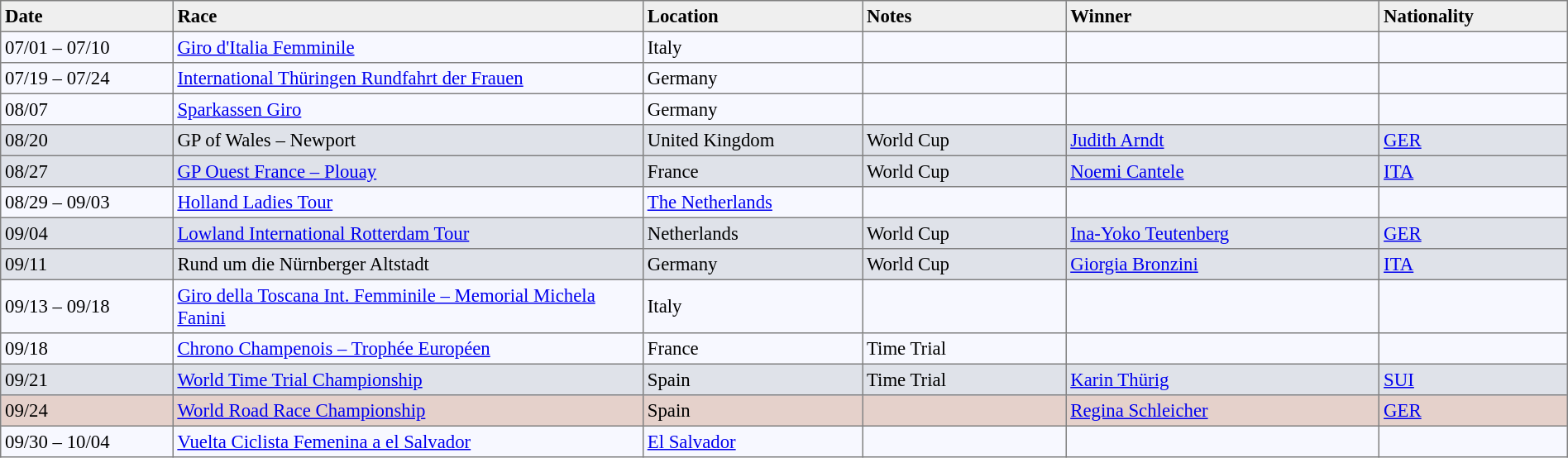<table width="100%" bgcolor="#f7f8ff" cellpadding="3" cellspacing="0" border="1" style="font-size: 95%; border: gray solid 1px; border-collapse: collapse;">
<tr bgcolor="#efefef">
<td width="11%"><strong>Date</strong></td>
<td width="30%"><strong>Race</strong></td>
<td width="14%"><strong>Location</strong></td>
<td width="13%"><strong>Notes</strong></td>
<td width="20%"><strong>Winner</strong></td>
<td width="14%"><strong>Nationality</strong></td>
</tr>
<tr>
<td>07/01 – 07/10</td>
<td><a href='#'>Giro d'Italia Femminile</a></td>
<td>Italy</td>
<td></td>
<td></td>
<td></td>
</tr>
<tr>
<td>07/19 – 07/24</td>
<td><a href='#'>International Thüringen Rundfahrt der Frauen</a></td>
<td>Germany</td>
<td></td>
<td></td>
<td></td>
</tr>
<tr>
<td>08/07</td>
<td><a href='#'>Sparkassen Giro</a></td>
<td>Germany</td>
<td></td>
<td></td>
<td></td>
</tr>
<tr bgcolor="#dfe2e9">
<td>08/20</td>
<td>GP of Wales – Newport</td>
<td>United Kingdom</td>
<td>World Cup</td>
<td><a href='#'>Judith Arndt</a></td>
<td><a href='#'>GER</a></td>
</tr>
<tr bgcolor="#dfe2e9">
<td>08/27</td>
<td><a href='#'>GP Ouest France – Plouay</a></td>
<td>France</td>
<td>World Cup</td>
<td><a href='#'>Noemi Cantele</a></td>
<td><a href='#'>ITA</a></td>
</tr>
<tr>
<td>08/29 – 09/03</td>
<td><a href='#'>Holland Ladies Tour</a></td>
<td><a href='#'>The Netherlands</a></td>
<td></td>
<td></td>
<td></td>
</tr>
<tr bgcolor="#dfe2e9">
<td>09/04</td>
<td><a href='#'>Lowland International Rotterdam Tour</a></td>
<td>Netherlands</td>
<td>World Cup</td>
<td><a href='#'>Ina-Yoko Teutenberg</a></td>
<td><a href='#'>GER</a></td>
</tr>
<tr bgcolor="#dfe2e9">
<td>09/11</td>
<td>Rund um die Nürnberger Altstadt</td>
<td>Germany</td>
<td>World Cup</td>
<td><a href='#'>Giorgia Bronzini</a></td>
<td><a href='#'>ITA</a></td>
</tr>
<tr>
<td>09/13 – 09/18</td>
<td><a href='#'>Giro della Toscana Int. Femminile – Memorial Michela Fanini</a></td>
<td>Italy</td>
<td></td>
<td></td>
<td></td>
</tr>
<tr>
<td>09/18</td>
<td><a href='#'>Chrono Champenois – Trophée Européen</a></td>
<td>France</td>
<td>Time Trial</td>
<td></td>
<td></td>
</tr>
<tr bgcolor="#dfe2e9">
<td>09/21</td>
<td><a href='#'>World Time Trial Championship</a></td>
<td>Spain</td>
<td>Time Trial</td>
<td><a href='#'>Karin Thürig</a></td>
<td><a href='#'>SUI</a></td>
</tr>
<tr bgcolor="#e5d1cb">
<td>09/24</td>
<td><a href='#'>World Road Race Championship</a></td>
<td>Spain</td>
<td></td>
<td><a href='#'>Regina Schleicher</a></td>
<td><a href='#'>GER</a></td>
</tr>
<tr>
<td>09/30 – 10/04</td>
<td><a href='#'>Vuelta Ciclista Femenina a el Salvador</a></td>
<td><a href='#'>El Salvador</a></td>
<td></td>
<td></td>
<td></td>
</tr>
</table>
